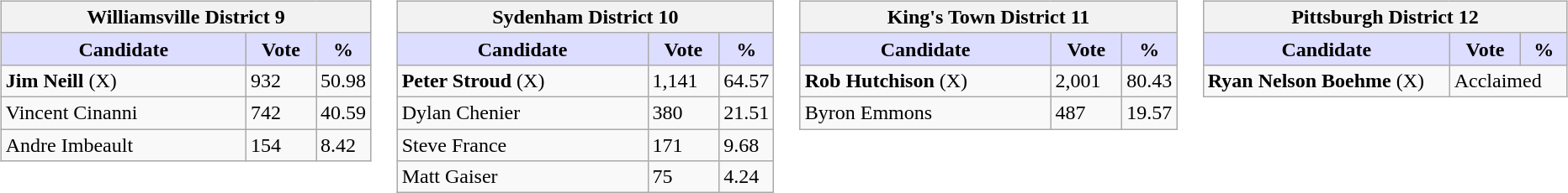<table>
<tr>
<td valign=top width=10%><br><table class=wikitable>
<tr>
<th colspan="3">Williamsville District 9</th>
</tr>
<tr>
<th style="background:#ddf; width:200px;">Candidate</th>
<th style="background:#ddf; width:50px;">Vote</th>
<th style="background:#ddf; width:30px;">%</th>
</tr>
<tr>
<td><strong>Jim Neill</strong> (X)</td>
<td>932</td>
<td>50.98</td>
</tr>
<tr>
<td>Vincent Cinanni</td>
<td>742</td>
<td>40.59</td>
</tr>
<tr>
<td>Andre Imbeault</td>
<td>154</td>
<td>8.42</td>
</tr>
</table>
</td>
<td valign=top width=10%><br><table class=wikitable>
<tr>
<th colspan="3">Sydenham District 10</th>
</tr>
<tr>
<th style="background:#ddf; width:200px;">Candidate</th>
<th style="background:#ddf; width:50px;">Vote</th>
<th style="background:#ddf; width:30px;">%</th>
</tr>
<tr>
<td><strong>Peter Stroud</strong> (X)</td>
<td>1,141</td>
<td>64.57</td>
</tr>
<tr>
<td>Dylan Chenier</td>
<td>380</td>
<td>21.51</td>
</tr>
<tr>
<td>Steve France</td>
<td>171</td>
<td>9.68</td>
</tr>
<tr>
<td>Matt Gaiser</td>
<td>75</td>
<td>4.24</td>
</tr>
</table>
</td>
<td valign=top width=10%><br><table class=wikitable>
<tr>
<th colspan="3">King's Town District 11</th>
</tr>
<tr>
<th style="background:#ddf; width:200px;">Candidate</th>
<th style="background:#ddf; width:50px;">Vote</th>
<th style="background:#ddf; width:30px;">%</th>
</tr>
<tr>
<td><strong>Rob Hutchison</strong> (X)</td>
<td>2,001</td>
<td>80.43</td>
</tr>
<tr>
<td>Byron Emmons</td>
<td>487</td>
<td>19.57</td>
</tr>
</table>
</td>
<td valign=top width=10%><br><table class=wikitable>
<tr>
<th colspan="3">Pittsburgh District 12</th>
</tr>
<tr>
<th style="background:#ddf; width:200px;">Candidate</th>
<th style="background:#ddf; width:50px;">Vote</th>
<th style="background:#ddf; width:30px;">%</th>
</tr>
<tr>
<td><strong>Ryan Nelson Boehme</strong> (X)</td>
<td colspan="2">Acclaimed</td>
</tr>
</table>
</td>
</tr>
</table>
